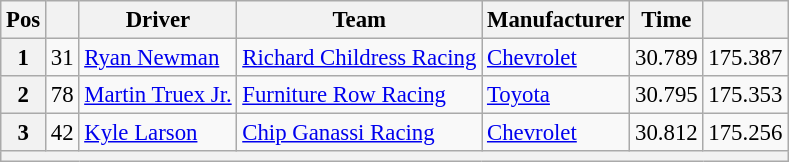<table class="wikitable" style="font-size:95%">
<tr>
<th>Pos</th>
<th></th>
<th>Driver</th>
<th>Team</th>
<th>Manufacturer</th>
<th>Time</th>
<th></th>
</tr>
<tr>
<th>1</th>
<td>31</td>
<td><a href='#'>Ryan Newman</a></td>
<td><a href='#'>Richard Childress Racing</a></td>
<td><a href='#'>Chevrolet</a></td>
<td>30.789</td>
<td>175.387</td>
</tr>
<tr>
<th>2</th>
<td>78</td>
<td><a href='#'>Martin Truex Jr.</a></td>
<td><a href='#'>Furniture Row Racing</a></td>
<td><a href='#'>Toyota</a></td>
<td>30.795</td>
<td>175.353</td>
</tr>
<tr>
<th>3</th>
<td>42</td>
<td><a href='#'>Kyle Larson</a></td>
<td><a href='#'>Chip Ganassi Racing</a></td>
<td><a href='#'>Chevrolet</a></td>
<td>30.812</td>
<td>175.256</td>
</tr>
<tr>
<th colspan="7"></th>
</tr>
</table>
